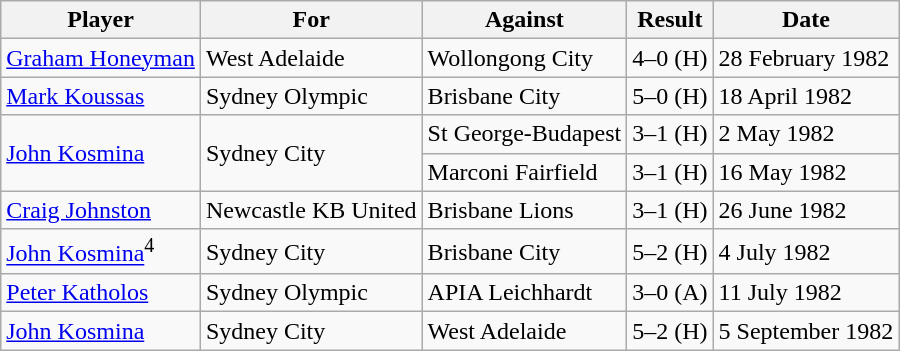<table class="wikitable">
<tr>
<th>Player</th>
<th>For</th>
<th>Against</th>
<th>Result</th>
<th>Date</th>
</tr>
<tr>
<td> <a href='#'>Graham Honeyman</a></td>
<td>West Adelaide</td>
<td>Wollongong City</td>
<td>4–0 (H)</td>
<td>28 February 1982</td>
</tr>
<tr>
<td> <a href='#'>Mark Koussas</a></td>
<td>Sydney Olympic</td>
<td>Brisbane City</td>
<td>5–0 (H)</td>
<td>18 April 1982</td>
</tr>
<tr>
<td rowspan="2"> <a href='#'>John Kosmina</a></td>
<td rowspan="2">Sydney City</td>
<td>St George-Budapest</td>
<td>3–1 (H)</td>
<td>2 May 1982</td>
</tr>
<tr>
<td>Marconi Fairfield</td>
<td>3–1 (H)</td>
<td>16 May 1982</td>
</tr>
<tr>
<td> <a href='#'>Craig Johnston</a></td>
<td>Newcastle KB United</td>
<td>Brisbane Lions</td>
<td>3–1 (H)</td>
<td>26 June 1982</td>
</tr>
<tr>
<td> <a href='#'>John Kosmina</a><sup>4</sup></td>
<td>Sydney City</td>
<td>Brisbane City</td>
<td>5–2 (H)</td>
<td>4 July 1982</td>
</tr>
<tr>
<td> <a href='#'>Peter Katholos</a></td>
<td>Sydney Olympic</td>
<td>APIA Leichhardt</td>
<td>3–0 (A)</td>
<td>11 July 1982</td>
</tr>
<tr>
<td> <a href='#'>John Kosmina</a></td>
<td>Sydney City</td>
<td>West Adelaide</td>
<td>5–2 (H)</td>
<td>5 September 1982</td>
</tr>
</table>
